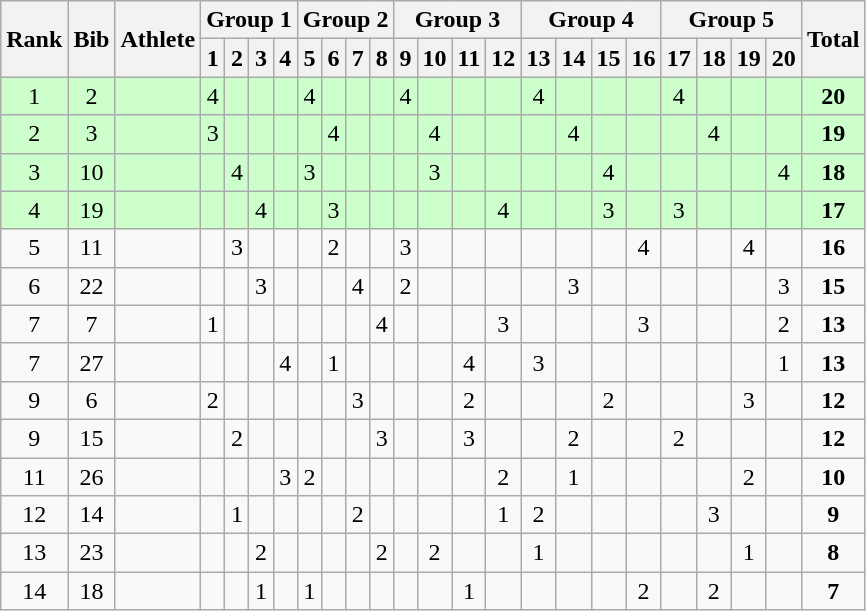<table class="wikitable" style="text-align:center;">
<tr>
<th rowspan=2>Rank</th>
<th rowspan=2>Bib</th>
<th rowspan=2>Athlete</th>
<th colspan=4>Group 1</th>
<th colspan=4>Group 2</th>
<th colspan=4>Group 3</th>
<th colspan=4>Group 4</th>
<th colspan=4>Group 5</th>
<th rowspan=2>Total</th>
</tr>
<tr>
<th>1</th>
<th>2</th>
<th>3</th>
<th>4</th>
<th>5</th>
<th>6</th>
<th>7</th>
<th>8</th>
<th>9</th>
<th>10</th>
<th>11</th>
<th>12</th>
<th>13</th>
<th>14</th>
<th>15</th>
<th>16</th>
<th>17</th>
<th>18</th>
<th>19</th>
<th>20</th>
</tr>
<tr bgcolor=ccffcc>
<td>1</td>
<td>2</td>
<td align=left></td>
<td>4</td>
<td></td>
<td></td>
<td></td>
<td>4</td>
<td></td>
<td></td>
<td></td>
<td>4</td>
<td></td>
<td></td>
<td></td>
<td>4</td>
<td></td>
<td></td>
<td></td>
<td>4</td>
<td></td>
<td></td>
<td></td>
<td><strong>20</strong></td>
</tr>
<tr bgcolor=ccffcc>
<td>2</td>
<td>3</td>
<td align=left></td>
<td>3</td>
<td></td>
<td></td>
<td></td>
<td></td>
<td>4</td>
<td></td>
<td></td>
<td></td>
<td>4</td>
<td></td>
<td></td>
<td></td>
<td>4</td>
<td></td>
<td></td>
<td></td>
<td>4</td>
<td></td>
<td></td>
<td><strong>19</strong></td>
</tr>
<tr bgcolor=ccffcc>
<td>3</td>
<td>10</td>
<td align=left></td>
<td></td>
<td>4</td>
<td></td>
<td></td>
<td>3</td>
<td></td>
<td></td>
<td></td>
<td></td>
<td>3</td>
<td></td>
<td></td>
<td></td>
<td></td>
<td>4</td>
<td></td>
<td></td>
<td></td>
<td></td>
<td>4</td>
<td><strong>18</strong></td>
</tr>
<tr bgcolor=ccffcc>
<td>4</td>
<td>19</td>
<td align=left></td>
<td></td>
<td></td>
<td>4</td>
<td></td>
<td></td>
<td>3</td>
<td></td>
<td></td>
<td></td>
<td></td>
<td></td>
<td>4</td>
<td></td>
<td></td>
<td>3</td>
<td></td>
<td>3</td>
<td></td>
<td></td>
<td></td>
<td><strong>17</strong></td>
</tr>
<tr>
<td>5</td>
<td>11</td>
<td align=left></td>
<td></td>
<td>3</td>
<td></td>
<td></td>
<td></td>
<td>2</td>
<td></td>
<td></td>
<td>3</td>
<td></td>
<td></td>
<td></td>
<td></td>
<td></td>
<td></td>
<td>4</td>
<td></td>
<td></td>
<td>4</td>
<td></td>
<td><strong>16</strong></td>
</tr>
<tr>
<td>6</td>
<td>22</td>
<td align=left></td>
<td></td>
<td></td>
<td>3</td>
<td></td>
<td></td>
<td></td>
<td>4</td>
<td></td>
<td>2</td>
<td></td>
<td></td>
<td></td>
<td></td>
<td>3</td>
<td></td>
<td></td>
<td></td>
<td></td>
<td></td>
<td>3</td>
<td><strong>15</strong></td>
</tr>
<tr>
<td>7</td>
<td>7</td>
<td align=left></td>
<td>1</td>
<td></td>
<td></td>
<td></td>
<td></td>
<td></td>
<td></td>
<td>4</td>
<td></td>
<td></td>
<td></td>
<td>3</td>
<td></td>
<td></td>
<td></td>
<td>3</td>
<td></td>
<td></td>
<td></td>
<td>2</td>
<td><strong>13</strong></td>
</tr>
<tr>
<td>7</td>
<td>27</td>
<td align=left></td>
<td></td>
<td></td>
<td></td>
<td>4</td>
<td></td>
<td>1</td>
<td></td>
<td></td>
<td></td>
<td></td>
<td>4</td>
<td></td>
<td>3</td>
<td></td>
<td></td>
<td></td>
<td></td>
<td></td>
<td></td>
<td>1</td>
<td><strong>13</strong></td>
</tr>
<tr>
<td>9</td>
<td>6</td>
<td align=left></td>
<td>2</td>
<td></td>
<td></td>
<td></td>
<td></td>
<td></td>
<td>3</td>
<td></td>
<td></td>
<td></td>
<td>2</td>
<td></td>
<td></td>
<td></td>
<td>2</td>
<td></td>
<td></td>
<td></td>
<td>3</td>
<td></td>
<td><strong>12</strong></td>
</tr>
<tr>
<td>9</td>
<td>15</td>
<td align=left></td>
<td></td>
<td>2</td>
<td></td>
<td></td>
<td></td>
<td></td>
<td></td>
<td>3</td>
<td></td>
<td></td>
<td>3</td>
<td></td>
<td></td>
<td>2</td>
<td></td>
<td></td>
<td>2</td>
<td></td>
<td></td>
<td></td>
<td><strong>12</strong></td>
</tr>
<tr>
<td>11</td>
<td>26</td>
<td align=left></td>
<td></td>
<td></td>
<td></td>
<td>3</td>
<td>2</td>
<td></td>
<td></td>
<td></td>
<td></td>
<td></td>
<td></td>
<td>2</td>
<td></td>
<td>1</td>
<td></td>
<td></td>
<td></td>
<td></td>
<td>2</td>
<td></td>
<td><strong>10</strong></td>
</tr>
<tr>
<td>12</td>
<td>14</td>
<td align=left></td>
<td></td>
<td>1</td>
<td></td>
<td></td>
<td></td>
<td></td>
<td>2</td>
<td></td>
<td></td>
<td></td>
<td></td>
<td>1</td>
<td>2</td>
<td></td>
<td></td>
<td></td>
<td></td>
<td>3</td>
<td></td>
<td></td>
<td><strong>9</strong></td>
</tr>
<tr>
<td>13</td>
<td>23</td>
<td align=left></td>
<td></td>
<td></td>
<td>2</td>
<td></td>
<td></td>
<td></td>
<td></td>
<td>2</td>
<td></td>
<td>2</td>
<td></td>
<td></td>
<td>1</td>
<td></td>
<td></td>
<td></td>
<td></td>
<td></td>
<td>1</td>
<td></td>
<td><strong>8</strong></td>
</tr>
<tr>
<td>14</td>
<td>18</td>
<td align=left></td>
<td></td>
<td></td>
<td>1</td>
<td></td>
<td>1</td>
<td></td>
<td></td>
<td></td>
<td></td>
<td></td>
<td>1</td>
<td></td>
<td></td>
<td></td>
<td></td>
<td>2</td>
<td></td>
<td>2</td>
<td></td>
<td></td>
<td><strong>7</strong></td>
</tr>
</table>
